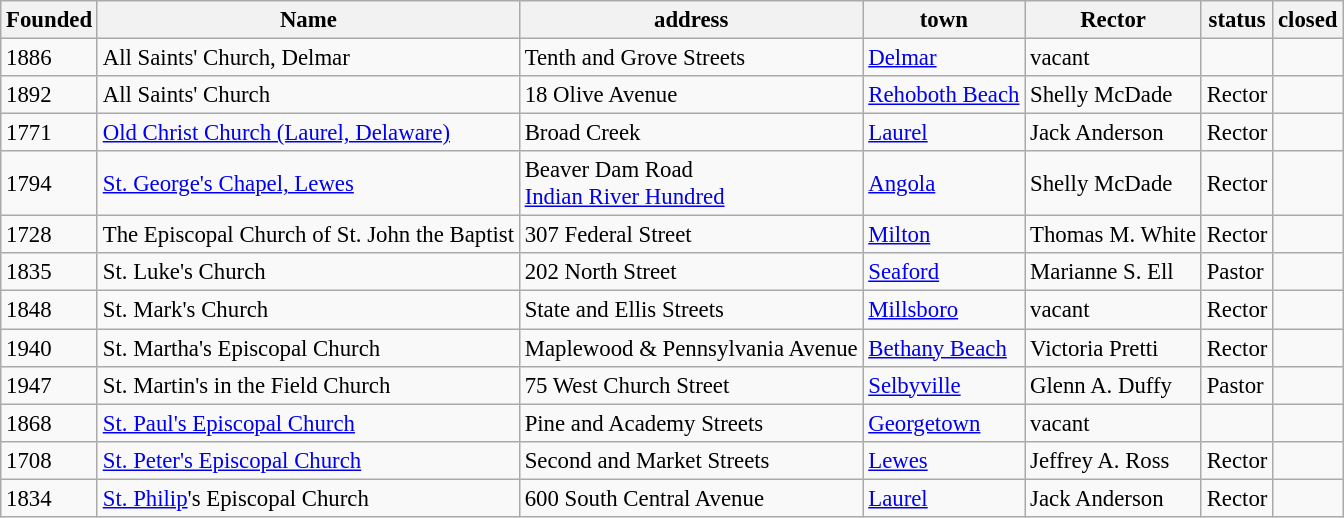<table class="wikitable" style="font-size: 95%;">
<tr>
<th>Founded</th>
<th>Name</th>
<th>address</th>
<th>town</th>
<th>Rector</th>
<th>status</th>
<th>closed</th>
</tr>
<tr>
<td>1886</td>
<td>All Saints' Church, Delmar </td>
<td>Tenth and Grove Streets</td>
<td><a href='#'>Delmar</a></td>
<td>vacant</td>
<td></td>
</tr>
<tr>
<td>1892</td>
<td>All Saints' Church </td>
<td>18 Olive Avenue</td>
<td><a href='#'>Rehoboth Beach</a></td>
<td>Shelly McDade</td>
<td>Rector</td>
<td></td>
</tr>
<tr>
<td>1771</td>
<td><a href='#'>Old Christ Church (Laurel, Delaware)</a></td>
<td>Broad Creek</td>
<td><a href='#'>Laurel</a></td>
<td>Jack Anderson</td>
<td>Rector</td>
</tr>
<tr>
<td>1794</td>
<td><a href='#'>St. George's Chapel, Lewes</a></td>
<td>Beaver Dam Road<br><a href='#'>Indian River Hundred</a></td>
<td><a href='#'>Angola</a></td>
<td>Shelly McDade</td>
<td>Rector</td>
<td></td>
</tr>
<tr>
<td>1728</td>
<td>The Episcopal Church of St. John the Baptist</td>
<td>307 Federal Street</td>
<td><a href='#'>Milton</a></td>
<td>Thomas M. White</td>
<td>Rector</td>
<td></td>
</tr>
<tr>
<td>1835</td>
<td>St. Luke's Church </td>
<td>202 North Street</td>
<td><a href='#'>Seaford</a></td>
<td>Marianne S. Ell</td>
<td>Pastor</td>
<td></td>
</tr>
<tr>
<td>1848</td>
<td>St. Mark's Church </td>
<td>State and Ellis Streets</td>
<td><a href='#'>Millsboro</a></td>
<td>vacant</td>
<td>Rector</td>
<td></td>
</tr>
<tr>
<td>1940</td>
<td>St. Martha's Episcopal Church </td>
<td>Maplewood & Pennsylvania Avenue</td>
<td><a href='#'>Bethany Beach</a></td>
<td>Victoria Pretti</td>
<td>Rector</td>
<td></td>
</tr>
<tr>
<td>1947</td>
<td>St. Martin's in the Field Church</td>
<td>75 West Church Street</td>
<td><a href='#'>Selbyville</a></td>
<td>Glenn A. Duffy</td>
<td>Pastor</td>
<td></td>
</tr>
<tr>
<td>1868</td>
<td><a href='#'>St. Paul's Episcopal Church</a></td>
<td>Pine and Academy Streets</td>
<td><a href='#'>Georgetown</a></td>
<td>vacant</td>
<td></td>
<td></td>
</tr>
<tr>
<td>1708</td>
<td><a href='#'>St. Peter's Episcopal Church</a></td>
<td>Second and Market Streets</td>
<td><a href='#'>Lewes</a></td>
<td>Jeffrey A. Ross</td>
<td>Rector</td>
<td></td>
</tr>
<tr>
<td>1834</td>
<td><a href='#'>St. Philip</a>'s Episcopal Church</td>
<td>600 South Central Avenue</td>
<td><a href='#'>Laurel</a></td>
<td>Jack Anderson</td>
<td>Rector</td>
<td></td>
</tr>
</table>
